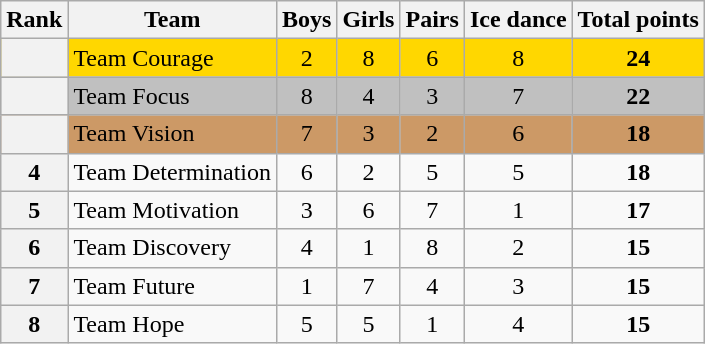<table class="wikitable sortable" style="text-align:left">
<tr>
<th scope="col">Rank</th>
<th scope="col">Team</th>
<th scope="col">Boys</th>
<th scope="col">Girls</th>
<th scope="col">Pairs</th>
<th scope="col">Ice dance</th>
<th scope="col">Total points</th>
</tr>
<tr bgcolor="gold">
<th scope="row"></th>
<td>Team Courage</td>
<td align="center">2</td>
<td align="center">8</td>
<td align="center">6</td>
<td align="center">8</td>
<td align="center"><strong>24</strong></td>
</tr>
<tr bgcolor="silver">
<th scope="row"></th>
<td>Team Focus</td>
<td align="center">8</td>
<td align="center">4</td>
<td align="center">3</td>
<td align="center">7</td>
<td align="center"><strong>22</strong></td>
</tr>
<tr bgcolor="#cc9966">
<th scope="row"></th>
<td>Team Vision</td>
<td align="center">7</td>
<td align="center">3</td>
<td align="center">2</td>
<td align="center">6</td>
<td align="center"><strong>18</strong></td>
</tr>
<tr>
<th scope="row">4</th>
<td>Team Determination</td>
<td align="center">6</td>
<td align="center">2</td>
<td align="center">5</td>
<td align="center">5</td>
<td align="center"><strong>18</strong></td>
</tr>
<tr>
<th scope="row">5</th>
<td>Team Motivation</td>
<td align="center">3</td>
<td align="center">6</td>
<td align="center">7</td>
<td align="center">1</td>
<td align="center"><strong>17</strong></td>
</tr>
<tr>
<th scope="row">6</th>
<td>Team Discovery</td>
<td align="center">4</td>
<td align="center">1</td>
<td align="center">8</td>
<td align="center">2</td>
<td align="center"><strong>15</strong></td>
</tr>
<tr>
<th scope="row">7</th>
<td>Team Future</td>
<td align="center">1</td>
<td align="center">7</td>
<td align="center">4</td>
<td align="center">3</td>
<td align="center"><strong>15</strong></td>
</tr>
<tr>
<th scope="row">8</th>
<td>Team Hope</td>
<td align="center">5</td>
<td align="center">5</td>
<td align="center">1</td>
<td align="center">4</td>
<td align="center"><strong>15</strong></td>
</tr>
</table>
